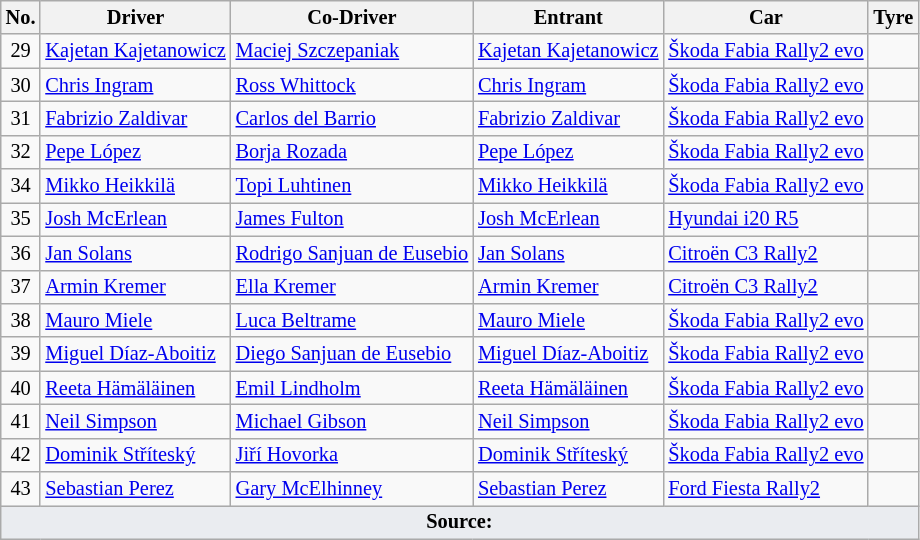<table class="wikitable" style="font-size: 85%;">
<tr>
<th>No.</th>
<th>Driver</th>
<th>Co-Driver</th>
<th>Entrant</th>
<th>Car</th>
<th>Tyre</th>
</tr>
<tr>
<td align="center">29</td>
<td> <a href='#'>Kajetan Kajetanowicz</a></td>
<td> <a href='#'>Maciej Szczepaniak</a></td>
<td> <a href='#'>Kajetan Kajetanowicz</a></td>
<td><a href='#'>Škoda Fabia Rally2 evo</a></td>
<td align="center"></td>
</tr>
<tr>
<td align="center">30</td>
<td> <a href='#'>Chris Ingram</a></td>
<td> <a href='#'>Ross Whittock</a></td>
<td> <a href='#'>Chris Ingram</a></td>
<td><a href='#'>Škoda Fabia Rally2 evo</a></td>
<td align="center"></td>
</tr>
<tr>
<td align="center">31</td>
<td> <a href='#'>Fabrizio Zaldivar</a></td>
<td> <a href='#'>Carlos del Barrio</a></td>
<td> <a href='#'>Fabrizio Zaldivar</a></td>
<td><a href='#'>Škoda Fabia Rally2 evo</a></td>
<td align="center"></td>
</tr>
<tr>
<td align="center">32</td>
<td> <a href='#'>Pepe López</a></td>
<td> <a href='#'>Borja Rozada</a></td>
<td> <a href='#'>Pepe López</a></td>
<td><a href='#'>Škoda Fabia Rally2 evo</a></td>
<td align="center"></td>
</tr>
<tr>
<td align="center">34</td>
<td> <a href='#'>Mikko Heikkilä</a></td>
<td> <a href='#'>Topi Luhtinen</a></td>
<td> <a href='#'>Mikko Heikkilä</a></td>
<td><a href='#'>Škoda Fabia Rally2 evo</a></td>
<td align="center"></td>
</tr>
<tr>
<td align="center">35</td>
<td> <a href='#'>Josh McErlean</a></td>
<td> <a href='#'>James Fulton</a></td>
<td> <a href='#'>Josh McErlean</a></td>
<td><a href='#'>Hyundai i20 R5</a></td>
<td align="center"></td>
</tr>
<tr>
<td align="center">36</td>
<td> <a href='#'>Jan Solans</a></td>
<td> <a href='#'>Rodrigo Sanjuan de Eusebio</a></td>
<td> <a href='#'>Jan Solans</a></td>
<td><a href='#'>Citroën C3 Rally2</a></td>
<td align="center"></td>
</tr>
<tr>
<td align="center">37</td>
<td> <a href='#'>Armin Kremer</a></td>
<td> <a href='#'>Ella Kremer</a></td>
<td> <a href='#'>Armin Kremer</a></td>
<td><a href='#'>Citroën C3 Rally2</a></td>
<td align="center"></td>
</tr>
<tr>
<td align="center">38</td>
<td> <a href='#'>Mauro Miele</a></td>
<td> <a href='#'>Luca Beltrame</a></td>
<td> <a href='#'>Mauro Miele</a></td>
<td><a href='#'>Škoda Fabia Rally2 evo</a></td>
<td align="center"></td>
</tr>
<tr>
<td align="center">39</td>
<td> <a href='#'>Miguel Díaz-Aboitiz</a></td>
<td> <a href='#'>Diego Sanjuan de Eusebio</a></td>
<td> <a href='#'>Miguel Díaz-Aboitiz</a></td>
<td><a href='#'>Škoda Fabia Rally2 evo</a></td>
<td align="center"></td>
</tr>
<tr>
<td align="center">40</td>
<td> <a href='#'>Reeta Hämäläinen</a></td>
<td> <a href='#'>Emil Lindholm</a></td>
<td> <a href='#'>Reeta Hämäläinen</a></td>
<td><a href='#'>Škoda Fabia Rally2 evo</a></td>
<td align="center"></td>
</tr>
<tr>
<td align="center">41</td>
<td> <a href='#'>Neil Simpson</a></td>
<td> <a href='#'>Michael Gibson</a></td>
<td> <a href='#'>Neil Simpson</a></td>
<td><a href='#'>Škoda Fabia Rally2 evo</a></td>
<td align="center"></td>
</tr>
<tr>
<td align="center">42</td>
<td> <a href='#'>Dominik Stříteský</a></td>
<td> <a href='#'>Jiří Hovorka</a></td>
<td> <a href='#'>Dominik Stříteský</a></td>
<td><a href='#'>Škoda Fabia Rally2 evo</a></td>
<td align="center"></td>
</tr>
<tr>
<td align="center">43</td>
<td> <a href='#'>Sebastian Perez</a></td>
<td> <a href='#'>Gary McElhinney</a></td>
<td> <a href='#'>Sebastian Perez</a></td>
<td><a href='#'>Ford Fiesta Rally2</a></td>
<td align="center"></td>
</tr>
<tr>
<td colspan="6" style="background-color:#EAECF0;text-align:center"><strong>Source:</strong></td>
</tr>
</table>
